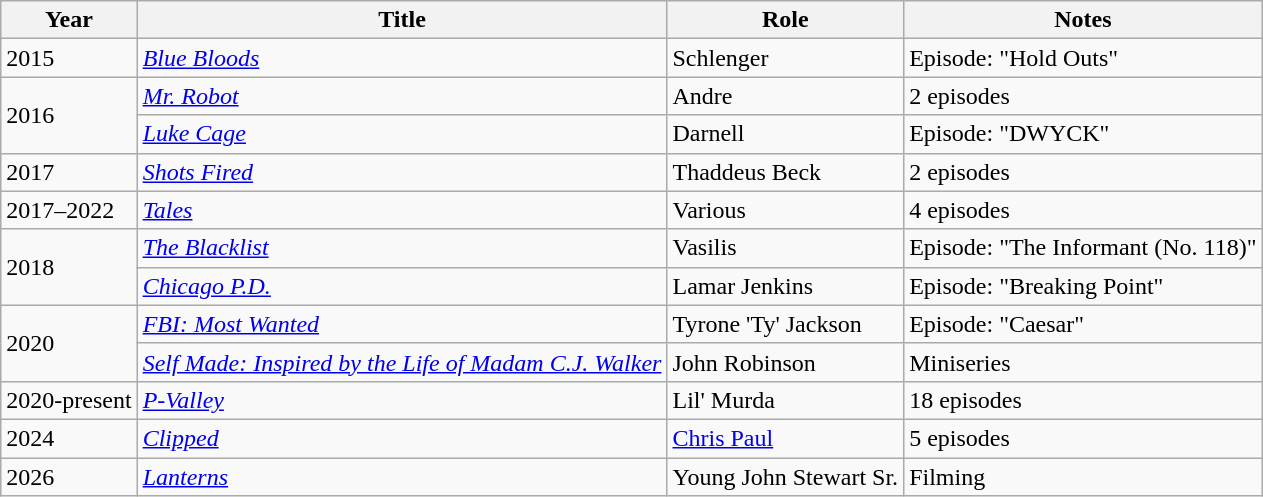<table class="wikitable sortable">
<tr>
<th>Year</th>
<th>Title</th>
<th>Role</th>
<th class="unsortable">Notes</th>
</tr>
<tr>
<td>2015</td>
<td><em><a href='#'>Blue Bloods</a></em></td>
<td>Schlenger</td>
<td>Episode: "Hold Outs"</td>
</tr>
<tr>
<td rowspan="2">2016</td>
<td><em><a href='#'>Mr. Robot</a></em></td>
<td>Andre</td>
<td>2 episodes</td>
</tr>
<tr>
<td><em><a href='#'>Luke Cage</a></em></td>
<td>Darnell</td>
<td>Episode: "DWYCK"</td>
</tr>
<tr>
<td>2017</td>
<td><em><a href='#'>Shots Fired</a></em></td>
<td>Thaddeus Beck</td>
<td>2 episodes</td>
</tr>
<tr>
<td>2017–2022</td>
<td><em><a href='#'>Tales</a></em></td>
<td>Various</td>
<td>4 episodes</td>
</tr>
<tr>
<td rowspan="2">2018</td>
<td><em><a href='#'>The Blacklist</a></em></td>
<td>Vasilis</td>
<td>Episode: "The Informant (No. 118)"</td>
</tr>
<tr>
<td><em><a href='#'>Chicago P.D.</a></em></td>
<td>Lamar Jenkins</td>
<td>Episode: "Breaking Point"</td>
</tr>
<tr>
<td rowspan="2">2020</td>
<td><em><a href='#'>FBI: Most Wanted</a></em></td>
<td>Tyrone 'Ty' Jackson</td>
<td>Episode: "Caesar"</td>
</tr>
<tr>
<td><em><a href='#'>Self Made: Inspired by the Life of Madam C.J. Walker</a></em></td>
<td>John Robinson</td>
<td>Miniseries</td>
</tr>
<tr>
<td>2020-present</td>
<td><em><a href='#'>P-Valley</a></em></td>
<td>Lil' Murda</td>
<td>18 episodes</td>
</tr>
<tr>
<td>2024</td>
<td><em><a href='#'>Clipped</a></em></td>
<td><a href='#'>Chris Paul</a></td>
<td>5 episodes</td>
</tr>
<tr>
<td>2026</td>
<td><em><a href='#'>Lanterns</a></em></td>
<td>Young John Stewart Sr.</td>
<td>Filming</td>
</tr>
</table>
